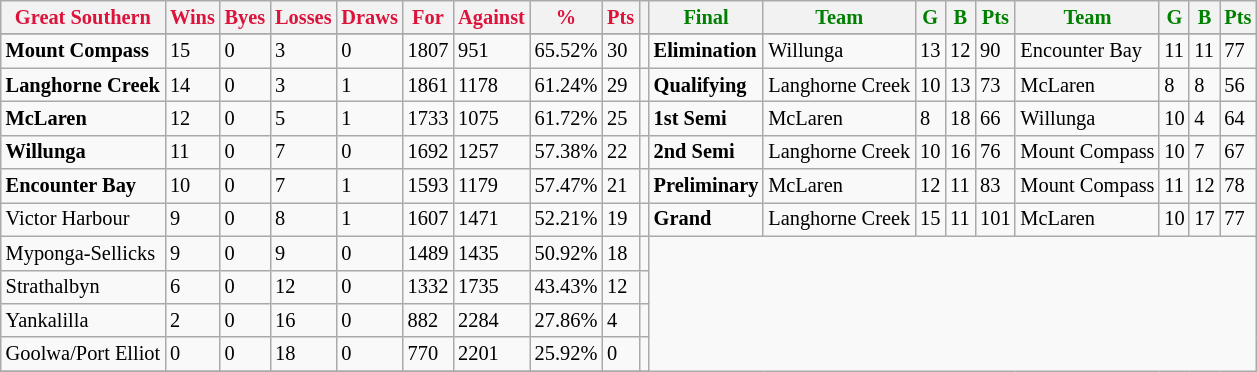<table style="font-size: 85%; text-align: left;" class="wikitable">
<tr>
<th style="color:crimson">Great Southern</th>
<th style="color:crimson">Wins</th>
<th style="color:crimson">Byes</th>
<th style="color:crimson">Losses</th>
<th style="color:crimson">Draws</th>
<th style="color:crimson">For</th>
<th style="color:crimson">Against</th>
<th style="color:crimson">%</th>
<th style="color:crimson">Pts</th>
<th></th>
<th style="color:green">Final</th>
<th style="color:green">Team</th>
<th style="color:green">G</th>
<th style="color:green">B</th>
<th style="color:green">Pts</th>
<th style="color:green">Team</th>
<th style="color:green">G</th>
<th style="color:green">B</th>
<th style="color:green">Pts</th>
</tr>
<tr>
</tr>
<tr>
</tr>
<tr>
<td><strong>	Mount Compass	</strong></td>
<td>15</td>
<td>0</td>
<td>3</td>
<td>0</td>
<td>1807</td>
<td>951</td>
<td>65.52%</td>
<td>30</td>
<td></td>
<td><strong>Elimination</strong></td>
<td>Willunga</td>
<td>13</td>
<td>12</td>
<td>90</td>
<td>Encounter Bay</td>
<td>11</td>
<td>11</td>
<td>77</td>
</tr>
<tr>
<td><strong>	Langhorne Creek	</strong></td>
<td>14</td>
<td>0</td>
<td>3</td>
<td>1</td>
<td>1861</td>
<td>1178</td>
<td>61.24%</td>
<td>29</td>
<td></td>
<td><strong>Qualifying</strong></td>
<td>Langhorne Creek</td>
<td>10</td>
<td>13</td>
<td>73</td>
<td>McLaren</td>
<td>8</td>
<td>8</td>
<td>56</td>
</tr>
<tr>
<td><strong>	McLaren	</strong></td>
<td>12</td>
<td>0</td>
<td>5</td>
<td>1</td>
<td>1733</td>
<td>1075</td>
<td>61.72%</td>
<td>25</td>
<td></td>
<td><strong>1st Semi</strong></td>
<td>McLaren</td>
<td>8</td>
<td>18</td>
<td>66</td>
<td>Willunga</td>
<td>10</td>
<td>4</td>
<td>64</td>
</tr>
<tr>
<td><strong>	Willunga	</strong></td>
<td>11</td>
<td>0</td>
<td>7</td>
<td>0</td>
<td>1692</td>
<td>1257</td>
<td>57.38%</td>
<td>22</td>
<td></td>
<td><strong>2nd Semi</strong></td>
<td>Langhorne Creek</td>
<td>10</td>
<td>16</td>
<td>76</td>
<td>Mount Compass</td>
<td>10</td>
<td>7</td>
<td>67</td>
</tr>
<tr>
<td><strong>	Encounter Bay	</strong></td>
<td>10</td>
<td>0</td>
<td>7</td>
<td>1</td>
<td>1593</td>
<td>1179</td>
<td>57.47%</td>
<td>21</td>
<td></td>
<td><strong>Preliminary</strong></td>
<td>McLaren</td>
<td>12</td>
<td>11</td>
<td>83</td>
<td>Mount Compass</td>
<td>11</td>
<td>12</td>
<td>78</td>
</tr>
<tr>
<td>Victor Harbour</td>
<td>9</td>
<td>0</td>
<td>8</td>
<td>1</td>
<td>1607</td>
<td>1471</td>
<td>52.21%</td>
<td>19</td>
<td></td>
<td><strong>Grand</strong></td>
<td>Langhorne Creek</td>
<td>15</td>
<td>11</td>
<td>101</td>
<td>McLaren</td>
<td>10</td>
<td>17</td>
<td>77</td>
</tr>
<tr>
<td>Myponga-Sellicks</td>
<td>9</td>
<td>0</td>
<td>9</td>
<td>0</td>
<td>1489</td>
<td>1435</td>
<td>50.92%</td>
<td>18</td>
<td></td>
</tr>
<tr>
<td>Strathalbyn</td>
<td>6</td>
<td>0</td>
<td>12</td>
<td>0</td>
<td>1332</td>
<td>1735</td>
<td>43.43%</td>
<td>12</td>
<td></td>
</tr>
<tr>
<td>Yankalilla</td>
<td>2</td>
<td>0</td>
<td>16</td>
<td>0</td>
<td>882</td>
<td>2284</td>
<td>27.86%</td>
<td>4</td>
<td></td>
</tr>
<tr>
<td>Goolwa/Port Elliot</td>
<td>0</td>
<td>0</td>
<td>18</td>
<td>0</td>
<td>770</td>
<td>2201</td>
<td>25.92%</td>
<td>0</td>
<td></td>
</tr>
<tr>
</tr>
</table>
